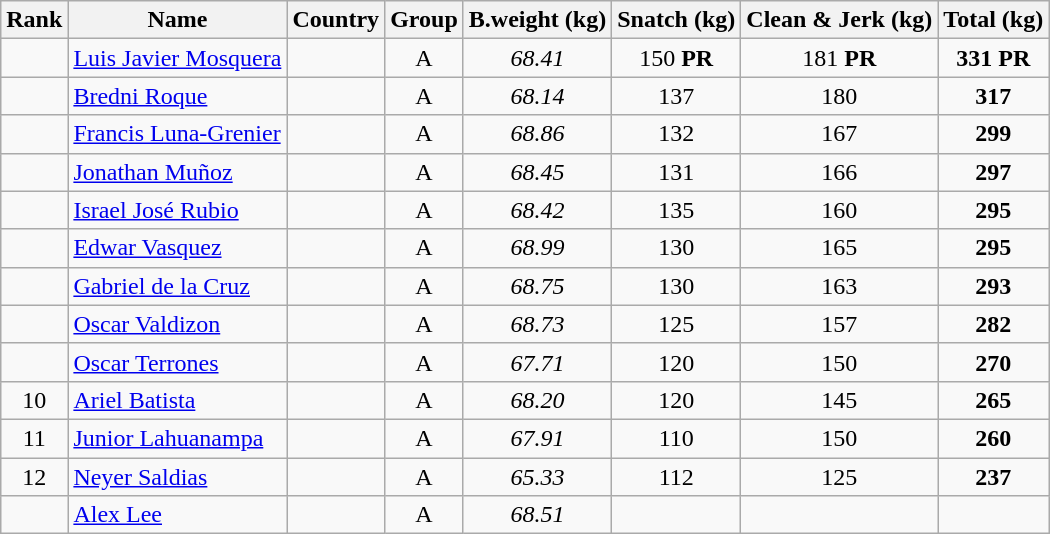<table class="wikitable sortable" style="text-align:center;">
<tr>
<th>Rank</th>
<th>Name</th>
<th>Country</th>
<th>Group</th>
<th>B.weight (kg)</th>
<th>Snatch (kg)</th>
<th>Clean & Jerk (kg)</th>
<th>Total (kg)</th>
</tr>
<tr>
<td></td>
<td align=left><a href='#'>Luis Javier Mosquera</a></td>
<td align=left></td>
<td>A</td>
<td><em>68.41</em></td>
<td>150 <strong>PR</strong></td>
<td>181 <strong>PR</strong></td>
<td><strong>331</strong> <strong>PR</strong></td>
</tr>
<tr>
<td></td>
<td align=left><a href='#'>Bredni Roque</a></td>
<td align=left></td>
<td>A</td>
<td><em>68.14</em></td>
<td>137</td>
<td>180</td>
<td><strong>317</strong></td>
</tr>
<tr>
<td></td>
<td align=left><a href='#'>Francis Luna-Grenier</a></td>
<td align=left></td>
<td>A</td>
<td><em>68.86</em></td>
<td>132</td>
<td>167</td>
<td><strong>299</strong></td>
</tr>
<tr>
<td></td>
<td align=left><a href='#'>Jonathan Muñoz</a></td>
<td align=left></td>
<td>A</td>
<td><em>68.45</em></td>
<td>131</td>
<td>166</td>
<td><strong>297</strong></td>
</tr>
<tr>
<td></td>
<td align=left><a href='#'>Israel José Rubio</a></td>
<td align=left></td>
<td>A</td>
<td><em>68.42</em></td>
<td>135</td>
<td>160</td>
<td><strong>295</strong></td>
</tr>
<tr>
<td></td>
<td align=left><a href='#'>Edwar Vasquez</a></td>
<td align=left></td>
<td>A</td>
<td><em>68.99</em></td>
<td>130</td>
<td>165</td>
<td><strong>295</strong></td>
</tr>
<tr>
<td></td>
<td align=left><a href='#'>Gabriel de la Cruz</a></td>
<td align=left></td>
<td>A</td>
<td><em>68.75</em></td>
<td>130</td>
<td>163</td>
<td><strong>293</strong></td>
</tr>
<tr>
<td></td>
<td align=left><a href='#'>Oscar Valdizon</a></td>
<td align=left></td>
<td>A</td>
<td><em>68.73</em></td>
<td>125</td>
<td>157</td>
<td><strong>282</strong></td>
</tr>
<tr>
<td></td>
<td align=left><a href='#'>Oscar Terrones</a></td>
<td align=left></td>
<td>A</td>
<td><em>67.71</em></td>
<td>120</td>
<td>150</td>
<td><strong>270</strong></td>
</tr>
<tr>
<td>10</td>
<td align=left><a href='#'>Ariel Batista</a></td>
<td align=left></td>
<td>A</td>
<td><em>68.20</em></td>
<td>120</td>
<td>145</td>
<td><strong>265</strong></td>
</tr>
<tr>
<td>11</td>
<td align=left><a href='#'>Junior Lahuanampa</a></td>
<td align=left></td>
<td>A</td>
<td><em>67.91</em></td>
<td>110</td>
<td>150</td>
<td><strong>260</strong></td>
</tr>
<tr>
<td>12</td>
<td align=left><a href='#'>Neyer Saldias</a></td>
<td align=left></td>
<td>A</td>
<td><em>65.33</em></td>
<td>112</td>
<td>125</td>
<td><strong>237</strong></td>
</tr>
<tr>
<td></td>
<td align=left><a href='#'>Alex Lee</a></td>
<td align=left></td>
<td>A</td>
<td><em>68.51</em></td>
<td></td>
<td></td>
<td><strong></strong></td>
</tr>
</table>
